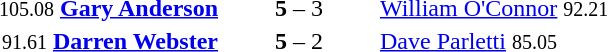<table style="text-align:center">
<tr>
<th width=223></th>
<th width=100></th>
<th width=223></th>
</tr>
<tr>
<td align=right><small>105.08</small> <strong><a href='#'>Gary Anderson</a></strong> </td>
<td><strong>5</strong> – 3</td>
<td align=left> <a href='#'>William O'Connor</a>  <small>92.21</small></td>
</tr>
<tr>
<td align=right><small>91.61</small> <strong><a href='#'>Darren Webster</a></strong> </td>
<td><strong>5</strong> – 2</td>
<td align=left> <a href='#'>Dave Parletti</a>  <small>85.05</small></td>
</tr>
</table>
